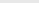<table>
<tr>
<td></td>
<td></td>
<td></td>
<td></td>
<td></td>
<td></td>
<td></td>
</tr>
<tr>
<td></td>
<td></td>
<td></td>
<td></td>
<td></td>
<td></td>
<td></td>
</tr>
<tr>
<td></td>
<td></td>
<td></td>
<td></td>
<td></td>
<td></td>
<td></td>
</tr>
<tr>
<td></td>
<td></td>
<td></td>
<td></td>
<td></td>
<td></td>
<td></td>
</tr>
<tr>
<td></td>
<td></td>
<td></td>
<td></td>
<td></td>
<td></td>
<td></td>
</tr>
<tr>
<td></td>
<td></td>
<td></td>
<td></td>
<td></td>
<td></td>
<td></td>
</tr>
<tr>
<td></td>
<td></td>
<td></td>
<td></td>
<td></td>
<td></td>
<td></td>
</tr>
<tr>
<td></td>
<td></td>
<td></td>
<td></td>
<td></td>
<td></td>
<td></td>
</tr>
<tr style="background:#e8e8e8;">
<td colspan=7></td>
</tr>
</table>
